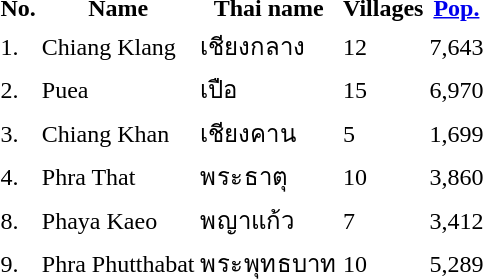<table>
<tr>
<th>No.</th>
<th>Name</th>
<th>Thai name</th>
<th>Villages</th>
<th><a href='#'>Pop.</a></th>
</tr>
<tr>
<td>1.</td>
<td>Chiang Klang</td>
<td>เชียงกลาง</td>
<td>12</td>
<td>7,643</td>
<td></td>
</tr>
<tr>
<td>2.</td>
<td>Puea</td>
<td>เปือ</td>
<td>15</td>
<td>6,970</td>
<td></td>
</tr>
<tr>
<td>3.</td>
<td>Chiang Khan</td>
<td>เชียงคาน</td>
<td>5</td>
<td>1,699</td>
<td></td>
</tr>
<tr>
<td>4.</td>
<td>Phra That</td>
<td>พระธาตุ</td>
<td>10</td>
<td>3,860</td>
<td></td>
</tr>
<tr>
<td>8.</td>
<td>Phaya Kaeo</td>
<td>พญาแก้ว</td>
<td>7</td>
<td>3,412</td>
<td></td>
</tr>
<tr>
<td>9.</td>
<td>Phra Phutthabat</td>
<td>พระพุทธบาท</td>
<td>10</td>
<td>5,289</td>
<td></td>
</tr>
</table>
